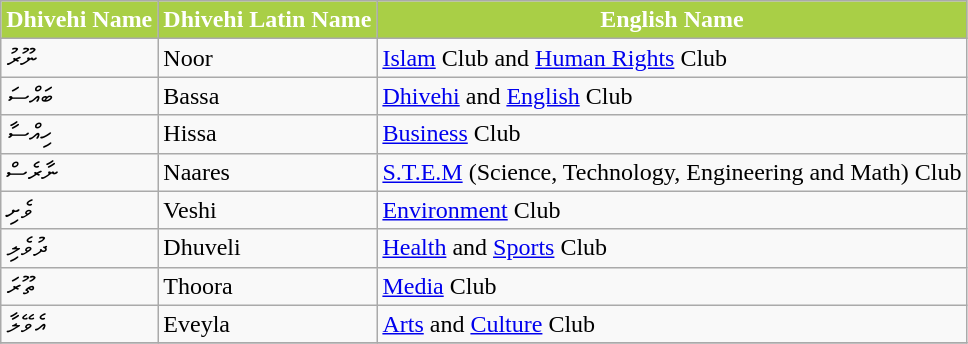<table class="wikitable" border="1">
<tr>
<th style="background:#a9cf46; color:white;">Dhivehi Name</th>
<th style="background:#a9cf46; color:white;">Dhivehi Latin Name</th>
<th style="background:#a9cf46; color:white;">English Name</th>
</tr>
<tr>
<td>ނޫރު</td>
<td>Noor</td>
<td><a href='#'>Islam</a> Club and <a href='#'>Human Rights</a> Club</td>
</tr>
<tr>
<td>ބައްސަ</td>
<td>Bassa</td>
<td><a href='#'>Dhivehi</a> and <a href='#'>English</a> Club</td>
</tr>
<tr>
<td>ހިއްސާ</td>
<td>Hissa</td>
<td><a href='#'>Business</a> Club</td>
</tr>
<tr>
<td>ނާރެސް</td>
<td>Naares</td>
<td><a href='#'>S.T.E.M</a> (Science, Technology, Engineering and Math) Club</td>
</tr>
<tr>
<td>ވެށި</td>
<td>Veshi</td>
<td><a href='#'>Environment</a> Club</td>
</tr>
<tr>
<td>ދުވެލި</td>
<td>Dhuveli</td>
<td><a href='#'>Health</a> and <a href='#'>Sports</a> Club</td>
</tr>
<tr>
<td>ތޫރަ</td>
<td>Thoora</td>
<td><a href='#'>Media</a> Club</td>
</tr>
<tr>
<td>އެވޭލާ</td>
<td>Eveyla</td>
<td><a href='#'>Arts</a> and <a href='#'>Culture</a> Club</td>
</tr>
<tr>
</tr>
</table>
